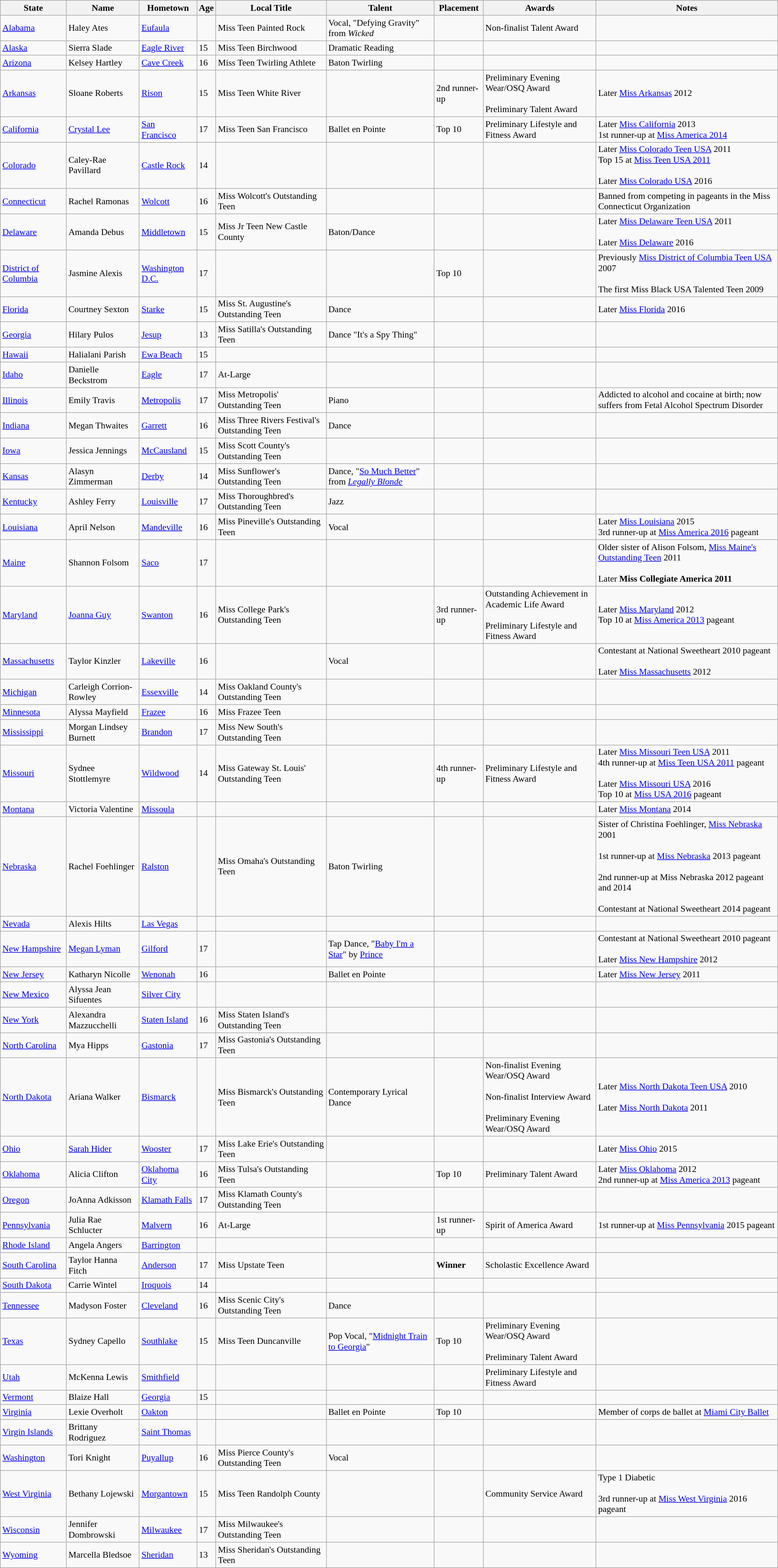<table class="wikitable sortable" style="font-size:90%">
<tr>
<th>State</th>
<th>Name</th>
<th>Hometown</th>
<th>Age</th>
<th>Local Title</th>
<th>Talent</th>
<th>Placement</th>
<th>Awards</th>
<th>Notes</th>
</tr>
<tr>
<td> <a href='#'>Alabama</a></td>
<td>Haley Ates</td>
<td><a href='#'>Eufaula</a></td>
<td></td>
<td>Miss Teen Painted Rock</td>
<td>Vocal, "Defying Gravity" from <em>Wicked</em></td>
<td></td>
<td>Non-finalist Talent Award</td>
<td></td>
</tr>
<tr>
<td> <a href='#'>Alaska</a></td>
<td>Sierra Slade</td>
<td><a href='#'>Eagle River</a></td>
<td>15</td>
<td>Miss Teen Birchwood</td>
<td>Dramatic Reading</td>
<td></td>
<td></td>
<td></td>
</tr>
<tr>
<td> <a href='#'>Arizona</a></td>
<td>Kelsey Hartley</td>
<td><a href='#'>Cave Creek</a></td>
<td>16</td>
<td>Miss Teen Twirling Athlete</td>
<td>Baton Twirling</td>
<td></td>
<td></td>
<td></td>
</tr>
<tr>
<td> <a href='#'>Arkansas</a></td>
<td>Sloane Roberts</td>
<td><a href='#'>Rison</a></td>
<td>15</td>
<td>Miss Teen White River</td>
<td></td>
<td>2nd runner-up</td>
<td>Preliminary Evening Wear/OSQ Award<br><br>Preliminary Talent Award</td>
<td>Later <a href='#'>Miss Arkansas</a> 2012</td>
</tr>
<tr>
<td> <a href='#'>California</a></td>
<td><a href='#'>Crystal Lee</a></td>
<td><a href='#'>San</a><br><a href='#'>Francisco</a></td>
<td>17</td>
<td>Miss Teen San Francisco</td>
<td>Ballet en Pointe</td>
<td>Top 10</td>
<td>Preliminary Lifestyle and Fitness Award</td>
<td>Later <a href='#'>Miss California</a> 2013<br>1st runner-up at <a href='#'>Miss America 2014</a></td>
</tr>
<tr>
<td> <a href='#'>Colorado</a></td>
<td>Caley-Rae<br>Pavillard</td>
<td><a href='#'>Castle Rock</a></td>
<td>14</td>
<td></td>
<td></td>
<td></td>
<td></td>
<td>Later <a href='#'>Miss Colorado Teen USA</a> 2011<br>Top 15 at <a href='#'>Miss Teen USA 2011</a><br><br>Later <a href='#'>Miss Colorado USA</a> 2016</td>
</tr>
<tr>
<td> <a href='#'>Connecticut</a></td>
<td>Rachel Ramonas</td>
<td><a href='#'>Wolcott</a></td>
<td>16</td>
<td>Miss Wolcott's Outstanding Teen</td>
<td></td>
<td></td>
<td></td>
<td>Banned from competing in pageants in the Miss Connecticut Organization</td>
</tr>
<tr>
<td> <a href='#'>Delaware</a></td>
<td>Amanda Debus</td>
<td><a href='#'>Middletown</a></td>
<td>15</td>
<td>Miss Jr Teen New Castle County</td>
<td>Baton/Dance</td>
<td></td>
<td></td>
<td>Later <a href='#'>Miss Delaware Teen USA</a> 2011<br><br>Later <a href='#'>Miss Delaware</a> 2016</td>
</tr>
<tr>
<td> <a href='#'>District of Columbia</a></td>
<td>Jasmine Alexis</td>
<td><a href='#'>Washington D.C.</a></td>
<td>17</td>
<td></td>
<td></td>
<td>Top 10</td>
<td></td>
<td>Previously <a href='#'>Miss District of Columbia Teen USA</a> 2007<br><br>The first Miss Black USA Talented Teen 2009</td>
</tr>
<tr>
<td> <a href='#'>Florida</a></td>
<td>Courtney Sexton</td>
<td><a href='#'>Starke</a></td>
<td>15</td>
<td>Miss St. Augustine's Outstanding Teen</td>
<td>Dance</td>
<td></td>
<td></td>
<td>Later <a href='#'>Miss Florida</a> 2016</td>
</tr>
<tr>
<td> <a href='#'>Georgia</a></td>
<td>Hilary Pulos</td>
<td><a href='#'>Jesup</a></td>
<td>13</td>
<td>Miss Satilla's Outstanding Teen</td>
<td>Dance "It's a Spy Thing"</td>
<td></td>
<td></td>
<td></td>
</tr>
<tr>
<td> <a href='#'>Hawaii</a></td>
<td>Halialani Parish</td>
<td><a href='#'>Ewa Beach</a></td>
<td>15</td>
<td></td>
<td></td>
<td></td>
<td></td>
<td></td>
</tr>
<tr>
<td> <a href='#'>Idaho</a></td>
<td>Danielle Beckstrom</td>
<td><a href='#'>Eagle</a></td>
<td>17</td>
<td>At-Large</td>
<td></td>
<td></td>
<td></td>
<td></td>
</tr>
<tr>
<td> <a href='#'>Illinois</a></td>
<td>Emily Travis</td>
<td><a href='#'>Metropolis</a></td>
<td>17</td>
<td>Miss Metropolis' Outstanding Teen</td>
<td>Piano</td>
<td></td>
<td></td>
<td>Addicted to alcohol and cocaine at birth; now suffers from Fetal Alcohol Spectrum Disorder</td>
</tr>
<tr>
<td> <a href='#'>Indiana</a></td>
<td>Megan Thwaites</td>
<td><a href='#'>Garrett</a></td>
<td>16</td>
<td>Miss Three Rivers Festival's Outstanding Teen</td>
<td>Dance</td>
<td></td>
<td></td>
<td></td>
</tr>
<tr>
<td> <a href='#'>Iowa</a></td>
<td>Jessica Jennings</td>
<td><a href='#'>McCausland</a></td>
<td>15</td>
<td>Miss Scott County's Outstanding Teen</td>
<td></td>
<td></td>
<td></td>
<td></td>
</tr>
<tr>
<td> <a href='#'>Kansas</a></td>
<td>Alasyn<br>Zimmerman</td>
<td><a href='#'>Derby</a></td>
<td>14</td>
<td>Miss Sunflower's Outstanding Teen</td>
<td>Dance, "<a href='#'>So Much Better</a>" from <em><a href='#'>Legally Blonde</a></em></td>
<td></td>
<td></td>
<td></td>
</tr>
<tr>
<td> <a href='#'>Kentucky</a></td>
<td>Ashley Ferry</td>
<td><a href='#'>Louisville</a></td>
<td>17</td>
<td>Miss Thoroughbred's Outstanding Teen</td>
<td>Jazz</td>
<td></td>
<td></td>
<td></td>
</tr>
<tr>
<td> <a href='#'>Louisiana</a></td>
<td>April Nelson</td>
<td><a href='#'>Mandeville</a></td>
<td>16</td>
<td>Miss Pineville's Outstanding Teen</td>
<td>Vocal</td>
<td></td>
<td></td>
<td>Later <a href='#'>Miss Louisiana</a> 2015<br>3rd runner-up at <a href='#'>Miss America 2016</a> pageant</td>
</tr>
<tr>
<td> <a href='#'>Maine</a></td>
<td>Shannon Folsom</td>
<td><a href='#'>Saco</a></td>
<td>17</td>
<td></td>
<td></td>
<td></td>
<td></td>
<td>Older sister of Alison Folsom, <a href='#'>Miss Maine's Outstanding Teen</a> 2011<br><br>Later <strong>Miss Collegiate America 2011</strong></td>
</tr>
<tr>
<td> <a href='#'>Maryland</a></td>
<td><a href='#'>Joanna Guy</a></td>
<td><a href='#'>Swanton</a></td>
<td>16</td>
<td>Miss College Park's Outstanding Teen</td>
<td></td>
<td>3rd runner-up</td>
<td>Outstanding Achievement in Academic Life Award<br><br>Preliminary Lifestyle and Fitness Award</td>
<td>Later <a href='#'>Miss Maryland</a> 2012<br>Top 10 at <a href='#'>Miss America 2013</a> pageant</td>
</tr>
<tr>
<td> <a href='#'>Massachusetts</a></td>
<td>Taylor Kinzler</td>
<td><a href='#'>Lakeville</a></td>
<td>16</td>
<td></td>
<td>Vocal</td>
<td></td>
<td></td>
<td>Contestant at National Sweetheart 2010 pageant<br><br>Later <a href='#'>Miss Massachusetts</a> 2012</td>
</tr>
<tr>
<td> <a href='#'>Michigan</a></td>
<td>Carleigh Corrion- Rowley</td>
<td><a href='#'>Essexville</a></td>
<td>14</td>
<td>Miss Oakland County's Outstanding Teen</td>
<td></td>
<td></td>
<td></td>
<td></td>
</tr>
<tr>
<td> <a href='#'>Minnesota</a></td>
<td>Alyssa Mayfield</td>
<td><a href='#'>Frazee</a></td>
<td>16</td>
<td>Miss Frazee Teen</td>
<td></td>
<td></td>
<td></td>
<td></td>
</tr>
<tr>
<td> <a href='#'>Mississippi</a></td>
<td>Morgan Lindsey Burnett</td>
<td><a href='#'>Brandon</a></td>
<td>17</td>
<td>Miss New South's Outstanding Teen</td>
<td></td>
<td></td>
<td></td>
<td></td>
</tr>
<tr>
<td> <a href='#'>Missouri</a></td>
<td>Sydnee Stottlemyre</td>
<td><a href='#'>Wildwood</a></td>
<td>14</td>
<td>Miss Gateway St. Louis' Outstanding Teen</td>
<td></td>
<td>4th runner-up</td>
<td>Preliminary Lifestyle and Fitness Award</td>
<td>Later <a href='#'>Miss Missouri Teen USA</a> 2011<br>4th runner-up at <a href='#'>Miss Teen USA 2011</a> pageant<br><br>Later <a href='#'>Miss Missouri USA</a> 2016<br>Top 10 at <a href='#'>Miss USA 2016</a> pageant</td>
</tr>
<tr>
<td> <a href='#'>Montana</a></td>
<td>Victoria Valentine</td>
<td><a href='#'>Missoula</a></td>
<td></td>
<td></td>
<td></td>
<td></td>
<td></td>
<td>Later <a href='#'>Miss Montana</a> 2014</td>
</tr>
<tr>
<td> <a href='#'>Nebraska</a></td>
<td>Rachel Foehlinger</td>
<td><a href='#'>Ralston</a></td>
<td></td>
<td>Miss Omaha's Outstanding Teen</td>
<td>Baton Twirling</td>
<td></td>
<td></td>
<td>Sister of Christina Foehlinger, <a href='#'>Miss Nebraska</a> 2001<br><br>1st runner-up at <a href='#'>Miss Nebraska</a> 2013 pageant<br><br>2nd runner-up at Miss Nebraska 2012 pageant and 2014<br><br>Contestant at National Sweetheart 2014 pageant</td>
</tr>
<tr>
<td> <a href='#'>Nevada</a></td>
<td>Alexis Hilts</td>
<td><a href='#'>Las Vegas</a></td>
<td></td>
<td></td>
<td></td>
<td></td>
<td></td>
<td></td>
</tr>
<tr>
<td> <a href='#'>New Hampshire</a></td>
<td><a href='#'>Megan Lyman</a></td>
<td><a href='#'>Gilford</a></td>
<td>17</td>
<td></td>
<td>Tap Dance, "<a href='#'>Baby I'm a Star</a>" by <a href='#'>Prince</a></td>
<td></td>
<td></td>
<td>Contestant at National Sweetheart 2010 pageant<br><br>Later <a href='#'>Miss New Hampshire</a> 2012</td>
</tr>
<tr>
<td> <a href='#'>New Jersey</a></td>
<td>Katharyn Nicolle</td>
<td><a href='#'>Wenonah</a></td>
<td>16</td>
<td></td>
<td>Ballet en Pointe</td>
<td></td>
<td></td>
<td>Later <a href='#'>Miss New Jersey</a> 2011</td>
</tr>
<tr>
<td> <a href='#'>New Mexico</a></td>
<td>Alyssa Jean Sifuentes</td>
<td><a href='#'>Silver City</a></td>
<td></td>
<td></td>
<td></td>
<td></td>
<td></td>
<td></td>
</tr>
<tr>
<td> <a href='#'>New York</a></td>
<td>Alexandra Mazzucchelli</td>
<td><a href='#'>Staten Island</a></td>
<td>16</td>
<td>Miss Staten Island's Outstanding Teen</td>
<td></td>
<td></td>
<td></td>
<td></td>
</tr>
<tr>
<td> <a href='#'>North Carolina</a></td>
<td>Mya Hipps</td>
<td><a href='#'>Gastonia</a></td>
<td>17</td>
<td>Miss Gastonia's Outstanding Teen</td>
<td></td>
<td></td>
<td></td>
<td></td>
</tr>
<tr>
<td> <a href='#'>North Dakota</a></td>
<td>Ariana Walker</td>
<td><a href='#'>Bismarck</a></td>
<td></td>
<td>Miss Bismarck's Outstanding Teen</td>
<td>Contemporary Lyrical Dance</td>
<td></td>
<td>Non-finalist Evening Wear/OSQ Award<br><br>Non-finalist Interview Award<br><br>Preliminary Evening Wear/OSQ Award</td>
<td>Later <a href='#'>Miss North Dakota Teen USA</a> 2010<br><br>Later <a href='#'>Miss North Dakota</a> 2011</td>
</tr>
<tr>
<td> <a href='#'>Ohio</a></td>
<td><a href='#'>Sarah Hider</a></td>
<td><a href='#'>Wooster</a></td>
<td>17</td>
<td>Miss Lake Erie's Outstanding Teen</td>
<td></td>
<td></td>
<td></td>
<td>Later <a href='#'>Miss Ohio</a> 2015</td>
</tr>
<tr>
<td> <a href='#'>Oklahoma</a></td>
<td>Alicia Clifton</td>
<td><a href='#'>Oklahoma City</a></td>
<td>16</td>
<td>Miss Tulsa's Outstanding Teen</td>
<td></td>
<td>Top 10</td>
<td>Preliminary Talent Award</td>
<td>Later <a href='#'>Miss Oklahoma</a> 2012<br>2nd runner-up at <a href='#'>Miss America 2013</a> pageant</td>
</tr>
<tr>
<td> <a href='#'>Oregon</a></td>
<td>JoAnna Adkisson</td>
<td><a href='#'>Klamath Falls</a></td>
<td>17</td>
<td>Miss Klamath County's Outstanding Teen</td>
<td></td>
<td></td>
<td></td>
<td></td>
</tr>
<tr>
<td> <a href='#'>Pennsylvania</a></td>
<td>Julia Rae Schlucter</td>
<td><a href='#'>Malvern</a></td>
<td>16</td>
<td>At-Large</td>
<td></td>
<td>1st runner-up</td>
<td>Spirit of America Award</td>
<td>1st runner-up at <a href='#'>Miss Pennsylvania</a> 2015 pageant</td>
</tr>
<tr>
<td> <a href='#'>Rhode Island</a></td>
<td>Angela Angers</td>
<td><a href='#'>Barrington</a></td>
<td></td>
<td></td>
<td></td>
<td></td>
<td></td>
<td></td>
</tr>
<tr>
<td> <a href='#'>South Carolina</a></td>
<td>Taylor Hanna Fitch</td>
<td><a href='#'>Anderson</a></td>
<td>17</td>
<td>Miss Upstate Teen</td>
<td></td>
<td><strong>Winner</strong></td>
<td>Scholastic Excellence Award</td>
<td></td>
</tr>
<tr>
<td> <a href='#'>South Dakota</a></td>
<td>Carrie Wintel</td>
<td><a href='#'>Iroquois</a></td>
<td>14</td>
<td></td>
<td></td>
<td></td>
<td></td>
<td></td>
</tr>
<tr>
<td> <a href='#'>Tennessee</a></td>
<td>Madyson Foster</td>
<td><a href='#'>Cleveland</a></td>
<td>16</td>
<td>Miss Scenic City's Outstanding Teen</td>
<td>Dance</td>
<td></td>
<td></td>
<td></td>
</tr>
<tr>
<td> <a href='#'>Texas</a></td>
<td>Sydney Capello</td>
<td><a href='#'>Southlake</a></td>
<td>15</td>
<td>Miss Teen Duncanville</td>
<td>Pop Vocal, "<a href='#'>Midnight Train to Georgia</a>"</td>
<td>Top 10</td>
<td>Preliminary Evening Wear/OSQ Award<br><br>Preliminary Talent Award</td>
<td></td>
</tr>
<tr>
<td> <a href='#'>Utah</a></td>
<td>McKenna Lewis</td>
<td><a href='#'>Smithfield</a></td>
<td></td>
<td></td>
<td></td>
<td></td>
<td>Preliminary Lifestyle and Fitness Award</td>
<td></td>
</tr>
<tr>
<td> <a href='#'>Vermont</a></td>
<td>Blaize Hall</td>
<td><a href='#'>Georgia</a></td>
<td>15</td>
<td></td>
<td></td>
<td></td>
<td></td>
<td></td>
</tr>
<tr>
<td> <a href='#'>Virginia</a></td>
<td>Lexie Overholt</td>
<td><a href='#'>Oakton</a></td>
<td></td>
<td></td>
<td>Ballet en Pointe</td>
<td>Top 10</td>
<td></td>
<td>Member of corps de ballet at <a href='#'>Miami City Ballet</a></td>
</tr>
<tr>
<td> <a href='#'>Virgin Islands</a></td>
<td>Brittany Rodriguez</td>
<td><a href='#'>Saint Thomas</a></td>
<td></td>
<td></td>
<td></td>
<td></td>
<td></td>
<td></td>
</tr>
<tr>
<td> <a href='#'>Washington</a></td>
<td>Tori Knight</td>
<td><a href='#'>Puyallup</a></td>
<td>16</td>
<td>Miss Pierce County's Outstanding Teen</td>
<td>Vocal</td>
<td></td>
<td></td>
<td></td>
</tr>
<tr>
<td> <a href='#'>West Virginia</a></td>
<td>Bethany Lojewski</td>
<td><a href='#'>Morgantown</a></td>
<td>15</td>
<td>Miss Teen Randolph County</td>
<td></td>
<td></td>
<td>Community Service Award</td>
<td>Type 1 Diabetic<br><br>3rd runner-up at <a href='#'>Miss West Virginia</a> 2016 pageant</td>
</tr>
<tr>
<td> <a href='#'>Wisconsin</a></td>
<td>Jennifer Dombrowski</td>
<td><a href='#'>Milwaukee</a></td>
<td>17</td>
<td>Miss Milwaukee's Outstanding Teen</td>
<td></td>
<td></td>
<td></td>
<td></td>
</tr>
<tr>
<td> <a href='#'>Wyoming</a></td>
<td>Marcella Bledsoe</td>
<td><a href='#'>Sheridan</a></td>
<td>13</td>
<td>Miss Sheridan's Outstanding Teen</td>
<td></td>
<td></td>
<td></td>
<td></td>
</tr>
</table>
